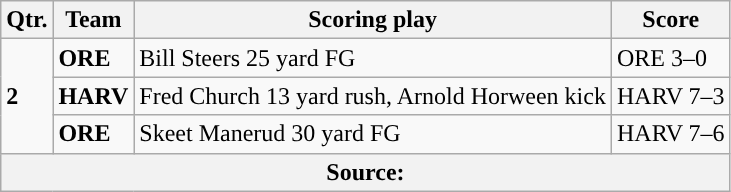<table class="wikitable">
<tr>
<th>Qtr.</th>
<th>Team</th>
<th>Scoring play</th>
<th>Score</th>
</tr>
<tr>
<td rowspan=3><strong>2</strong></td>
<td><strong>ORE</strong></td>
<td>Bill Steers 25 yard FG</td>
<td>ORE 3–0</td>
</tr>
<tr>
<td><strong>HARV</strong></td>
<td>Fred Church 13 yard rush, Arnold Horween kick</td>
<td>HARV 7–3</td>
</tr>
<tr>
<td><strong>ORE</strong></td>
<td>Skeet Manerud 30 yard FG</td>
<td>HARV 7–6</td>
</tr>
<tr>
<th colspan=4>Source:</th>
</tr>
</table>
